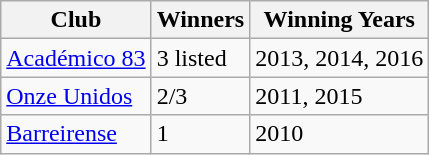<table class="wikitable">
<tr>
<th>Club</th>
<th>Winners</th>
<th>Winning Years</th>
</tr>
<tr>
<td><a href='#'>Académico 83</a></td>
<td>3 listed</td>
<td>2013, 2014, 2016</td>
</tr>
<tr>
<td><a href='#'>Onze Unidos</a></td>
<td>2/3</td>
<td>2011, 2015</td>
</tr>
<tr>
<td><a href='#'>Barreirense</a></td>
<td>1</td>
<td>2010</td>
</tr>
</table>
